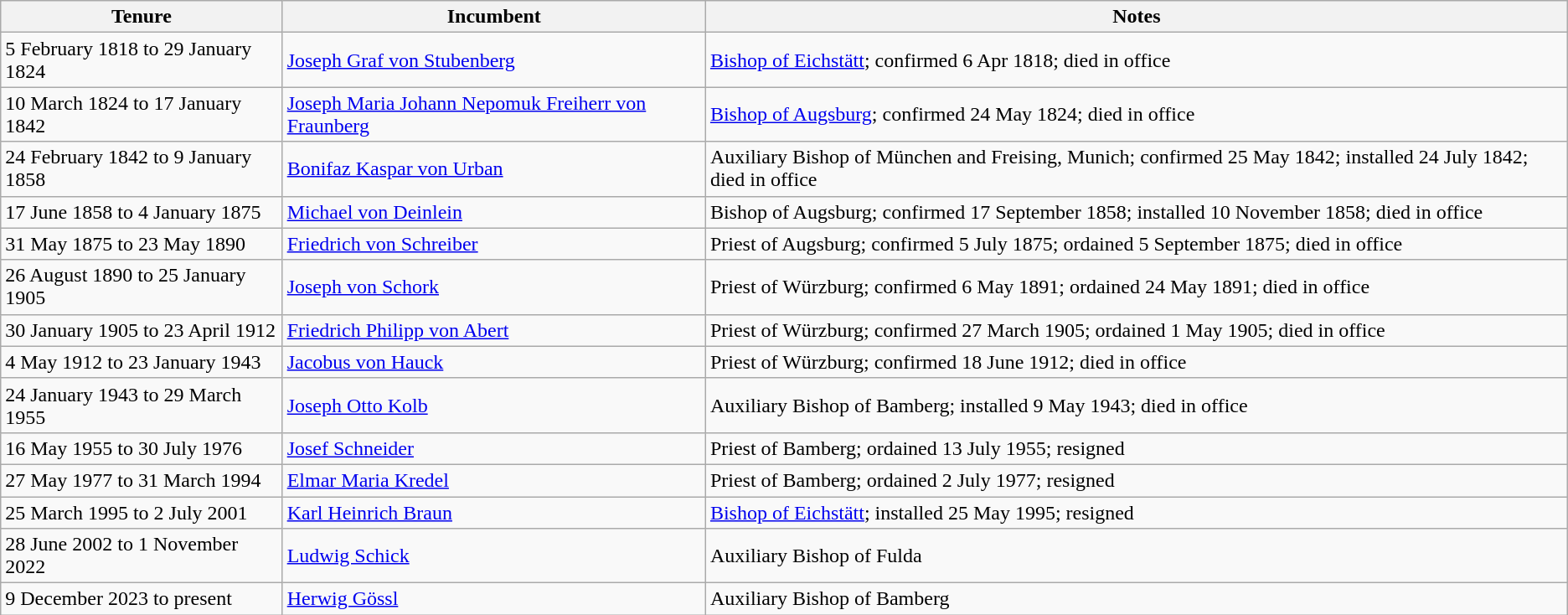<table class="wikitable">
<tr>
<th>Tenure</th>
<th>Incumbent</th>
<th>Notes</th>
</tr>
<tr>
<td>5 February 1818 to 29 January 1824</td>
<td><a href='#'>Joseph Graf von Stubenberg</a></td>
<td><a href='#'>Bishop of Eichstätt</a>; confirmed 6 Apr 1818; died in office</td>
</tr>
<tr>
<td>10 March 1824 to 17 January 1842</td>
<td><a href='#'>Joseph Maria Johann Nepomuk Freiherr von Fraunberg</a></td>
<td><a href='#'>Bishop of Augsburg</a>; confirmed 24 May 1824; died in office</td>
</tr>
<tr>
<td>24 February 1842 to 9 January 1858</td>
<td><a href='#'>Bonifaz Kaspar von Urban</a></td>
<td>Auxiliary Bishop of München and Freising, Munich; confirmed 25 May 1842; installed 24 July 1842; died in office</td>
</tr>
<tr>
<td>17 June 1858 to 4 January 1875</td>
<td><a href='#'>Michael von Deinlein</a></td>
<td>Bishop of Augsburg; confirmed 17 September 1858; installed 10 November 1858; died in office</td>
</tr>
<tr>
<td>31 May 1875 to 23 May 1890</td>
<td><a href='#'>Friedrich von Schreiber</a></td>
<td>Priest of Augsburg; confirmed 5 July 1875; ordained 5 September 1875; died in office</td>
</tr>
<tr>
<td>26 August 1890 to 25 January 1905</td>
<td><a href='#'>Joseph von Schork</a></td>
<td>Priest of Würzburg; confirmed 6 May 1891; ordained 24 May 1891; died in office</td>
</tr>
<tr>
<td>30 January 1905 to 23 April 1912</td>
<td><a href='#'>Friedrich Philipp von Abert</a></td>
<td>Priest of Würzburg; confirmed 27 March 1905; ordained 1 May 1905; died in office</td>
</tr>
<tr>
<td>4 May 1912 to 23 January 1943</td>
<td><a href='#'>Jacobus von Hauck</a></td>
<td>Priest of Würzburg; confirmed 18 June 1912; died in office</td>
</tr>
<tr>
<td>24 January 1943 to 29 March 1955</td>
<td><a href='#'>Joseph Otto Kolb</a></td>
<td>Auxiliary Bishop of Bamberg; installed 9 May 1943; died in office</td>
</tr>
<tr>
<td>16 May 1955 to 30 July 1976</td>
<td><a href='#'>Josef Schneider</a></td>
<td>Priest of Bamberg; ordained 13 July 1955; resigned</td>
</tr>
<tr>
<td>27 May 1977 to 31 March 1994</td>
<td><a href='#'>Elmar Maria Kredel</a></td>
<td>Priest of Bamberg; ordained 2 July 1977; resigned</td>
</tr>
<tr>
<td>25 March 1995 to 2 July 2001</td>
<td><a href='#'>Karl Heinrich Braun</a></td>
<td><a href='#'>Bishop of Eichstätt</a>; installed 25 May 1995; resigned</td>
</tr>
<tr>
<td>28 June 2002 to 1 November 2022</td>
<td><a href='#'>Ludwig Schick</a></td>
<td>Auxiliary Bishop of Fulda</td>
</tr>
<tr>
<td>9 December 2023 to present</td>
<td><a href='#'>Herwig Gössl</a></td>
<td>Auxiliary Bishop of Bamberg</td>
</tr>
</table>
